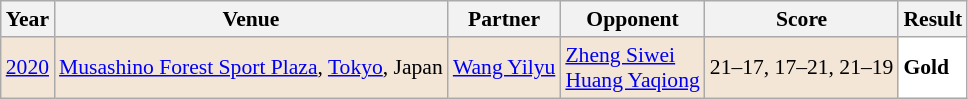<table class="sortable wikitable" style="font-size: 90%;">
<tr>
<th>Year</th>
<th>Venue</th>
<th>Partner</th>
<th>Opponent</th>
<th>Score</th>
<th>Result</th>
</tr>
<tr style="background:#F3E6D7">
<td align="center"><a href='#'>2020</a></td>
<td align="left"><a href='#'>Musashino Forest Sport Plaza</a>, <a href='#'>Tokyo</a>, Japan</td>
<td align="left"> <a href='#'>Wang Yilyu</a></td>
<td align="left"> <a href='#'>Zheng Siwei</a><br> <a href='#'>Huang Yaqiong</a></td>
<td align="left">21–17, 17–21, 21–19</td>
<td style="text-align:left; background:white"> <strong>Gold</strong></td>
</tr>
</table>
